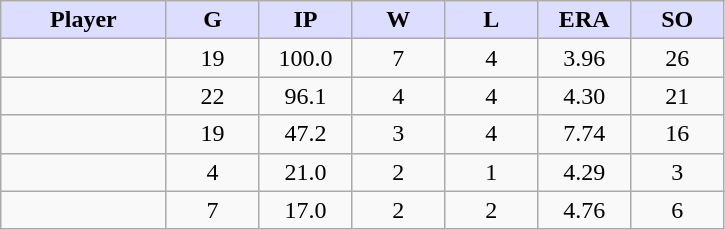<table class="wikitable sortable">
<tr>
<th style="background:#ddf; width:16%;">Player</th>
<th style="background:#ddf; width:9%;">G</th>
<th style="background:#ddf; width:9%;">IP</th>
<th style="background:#ddf; width:9%;">W</th>
<th style="background:#ddf; width:9%;">L</th>
<th style="background:#ddf; width:9%;">ERA</th>
<th style="background:#ddf; width:9%;">SO</th>
</tr>
<tr style="text-align:center;">
<td></td>
<td>19</td>
<td>100.0</td>
<td>7</td>
<td>4</td>
<td>3.96</td>
<td>26</td>
</tr>
<tr align="center">
<td></td>
<td>22</td>
<td>96.1</td>
<td>4</td>
<td>4</td>
<td>4.30</td>
<td>21</td>
</tr>
<tr align="center">
<td></td>
<td>19</td>
<td>47.2</td>
<td>3</td>
<td>4</td>
<td>7.74</td>
<td>16</td>
</tr>
<tr align="center">
<td></td>
<td>4</td>
<td>21.0</td>
<td>2</td>
<td>1</td>
<td>4.29</td>
<td>3</td>
</tr>
<tr align="center">
<td></td>
<td>7</td>
<td>17.0</td>
<td>2</td>
<td>2</td>
<td>4.76</td>
<td>6</td>
</tr>
</table>
